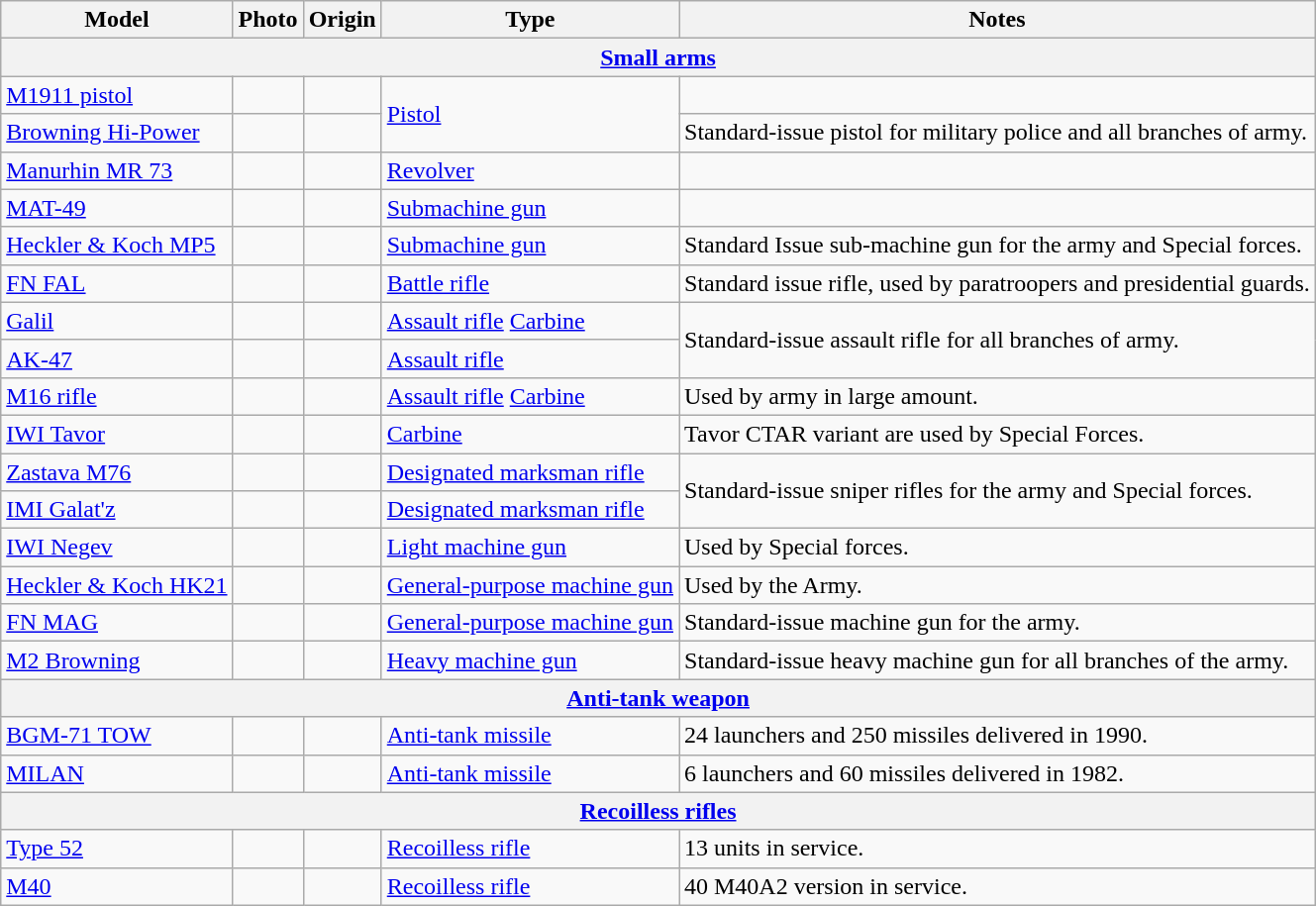<table class="wikitable">
<tr>
<th>Model</th>
<th>Photo</th>
<th>Origin</th>
<th>Type</th>
<th>Notes</th>
</tr>
<tr>
<th colspan="5"><a href='#'>Small arms</a></th>
</tr>
<tr>
<td><a href='#'>M1911 pistol</a></td>
<td></td>
<td> <br> </td>
<td rowspan="2"><a href='#'>Pistol</a></td>
<td></td>
</tr>
<tr>
<td><a href='#'>Browning Hi-Power</a></td>
<td></td>
<td></td>
<td>Standard-issue pistol for military police and all branches of army.</td>
</tr>
<tr>
<td><a href='#'>Manurhin MR 73</a></td>
<td></td>
<td></td>
<td><a href='#'>Revolver</a></td>
<td></td>
</tr>
<tr>
<td><a href='#'>MAT-49</a></td>
<td></td>
<td></td>
<td><a href='#'>Submachine gun</a></td>
<td></td>
</tr>
<tr>
<td><a href='#'>Heckler & Koch MP5</a></td>
<td><br> </td>
<td></td>
<td><a href='#'>Submachine gun</a></td>
<td>Standard Issue sub-machine gun for the army and Special forces.</td>
</tr>
<tr>
<td><a href='#'>FN FAL</a></td>
<td></td>
<td></td>
<td><a href='#'>Battle rifle</a></td>
<td>Standard issue rifle, used by paratroopers and presidential guards.</td>
</tr>
<tr>
<td><a href='#'>Galil</a></td>
<td><br> </td>
<td></td>
<td><a href='#'>Assault rifle</a> <a href='#'>Carbine</a></td>
<td rowspan="2">Standard-issue assault rifle for all branches of army.</td>
</tr>
<tr>
<td><a href='#'>AK-47</a></td>
<td><br> </td>
<td> <br> </td>
<td><a href='#'>Assault rifle</a></td>
</tr>
<tr>
<td><a href='#'>M16 rifle</a></td>
<td><br>  </td>
<td></td>
<td><a href='#'>Assault rifle</a> <a href='#'>Carbine</a></td>
<td>Used by army in large amount.</td>
</tr>
<tr>
<td><a href='#'>IWI Tavor</a></td>
<td></td>
<td></td>
<td><a href='#'>Carbine</a></td>
<td>Tavor CTAR variant are used by Special Forces.</td>
</tr>
<tr>
<td><a href='#'>Zastava M76</a></td>
<td></td>
<td></td>
<td><a href='#'>Designated marksman rifle</a></td>
<td rowspan="2">Standard-issue sniper rifles for the army and Special forces.</td>
</tr>
<tr>
<td><a href='#'>IMI Galat'z</a></td>
<td></td>
<td></td>
<td><a href='#'>Designated marksman rifle</a></td>
</tr>
<tr>
<td><a href='#'>IWI Negev</a></td>
<td></td>
<td></td>
<td><a href='#'>Light machine gun</a></td>
<td>Used by Special forces.</td>
</tr>
<tr>
<td><a href='#'>Heckler & Koch HK21</a></td>
<td></td>
<td></td>
<td><a href='#'>General-purpose machine gun</a></td>
<td>Used by the Army.</td>
</tr>
<tr>
<td><a href='#'>FN MAG</a></td>
<td></td>
<td></td>
<td><a href='#'>General-purpose machine gun</a></td>
<td>Standard-issue machine gun for the army.</td>
</tr>
<tr>
<td><a href='#'>M2 Browning</a></td>
<td></td>
<td> <br> </td>
<td><a href='#'>Heavy machine gun</a></td>
<td>Standard-issue heavy machine gun for all branches of the army.</td>
</tr>
<tr>
<th colspan="5"><a href='#'>Anti-tank weapon</a></th>
</tr>
<tr>
<td><a href='#'>BGM-71 TOW</a></td>
<td></td>
<td></td>
<td><a href='#'>Anti-tank missile</a></td>
<td>24 launchers and 250 missiles delivered in 1990.</td>
</tr>
<tr>
<td><a href='#'>MILAN</a></td>
<td></td>
<td></td>
<td><a href='#'>Anti-tank missile</a></td>
<td>6 launchers and 60 missiles delivered in 1982.</td>
</tr>
<tr>
<th colspan="5"><a href='#'>Recoilless rifles</a></th>
</tr>
<tr>
<td><a href='#'>Type 52</a></td>
<td></td>
<td></td>
<td><a href='#'>Recoilless rifle</a></td>
<td>13 units in service.</td>
</tr>
<tr>
<td><a href='#'>M40</a></td>
<td></td>
<td></td>
<td><a href='#'>Recoilless rifle</a></td>
<td>40 M40A2 version in service.</td>
</tr>
</table>
